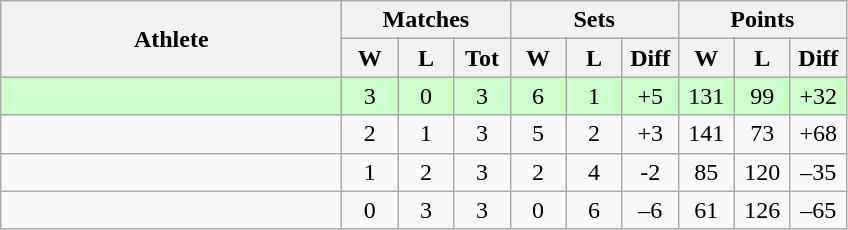<table class=wikitable style="text-align:center">
<tr>
<th rowspan=2 width=220>Athlete</th>
<th colspan=3 width=90>Matches</th>
<th colspan=3 width=90>Sets</th>
<th colspan=3 width=90>Points</th>
</tr>
<tr>
<th width=30>W</th>
<th width=30>L</th>
<th width=30>Tot</th>
<th width=30>W</th>
<th width=30>L</th>
<th width=30>Diff</th>
<th width=30>W</th>
<th width=30>L</th>
<th width=30>Diff</th>
</tr>
<tr bgcolor=ccffcc>
<td style="text-align:left"></td>
<td>3</td>
<td>0</td>
<td>3</td>
<td>6</td>
<td>1</td>
<td>+5</td>
<td>131</td>
<td>99</td>
<td>+32</td>
</tr>
<tr>
<td style="text-align:left"></td>
<td>2</td>
<td>1</td>
<td>3</td>
<td>5</td>
<td>2</td>
<td>+3</td>
<td>141</td>
<td>73</td>
<td>+68</td>
</tr>
<tr>
<td style="text-align:left"></td>
<td>1</td>
<td>2</td>
<td>3</td>
<td>2</td>
<td>4</td>
<td>-2</td>
<td>85</td>
<td>120</td>
<td>–35</td>
</tr>
<tr>
<td style="text-align:left"></td>
<td>0</td>
<td>3</td>
<td>3</td>
<td>0</td>
<td>6</td>
<td>–6</td>
<td>61</td>
<td>126</td>
<td>–65</td>
</tr>
</table>
